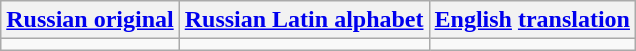<table class="wikitable">
<tr>
<th><a href='#'>Russian original</a></th>
<th><a href='#'>Russian Latin alphabet</a></th>
<th><a href='#'>English</a> <a href='#'>translation</a></th>
</tr>
<tr style="vertical-align:top; white-space:nowrap; text-align:center;">
<td></td>
<td></td>
<td></td>
</tr>
</table>
